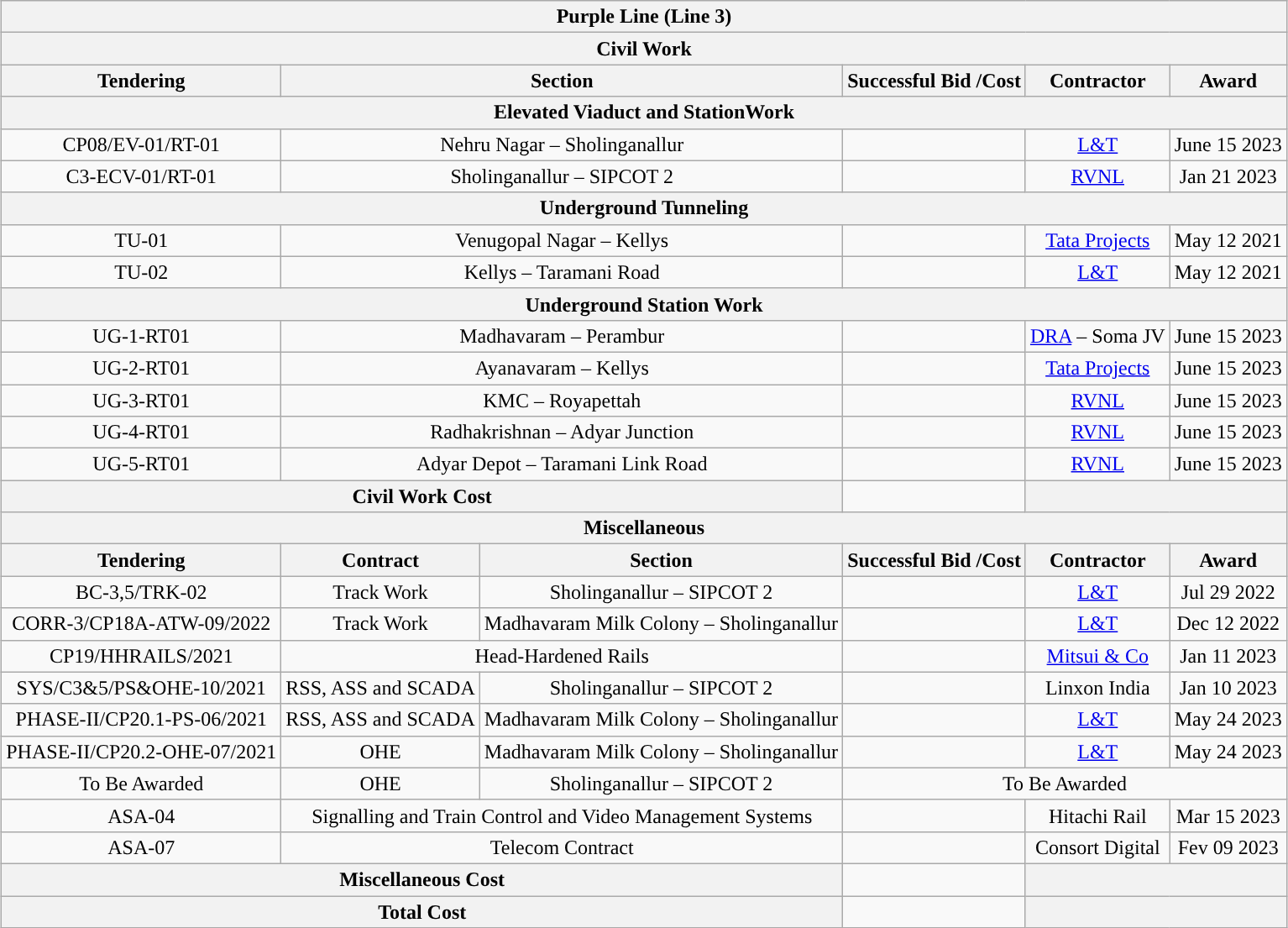<table class="wikitable" style="text-align:center;margin:auto;">
<tr>
<th colspan="6" align="center" style="background:#"><span><strong>Purple Line (Line 3)</strong></span></th>
</tr>
<tr>
<th colspan="6" align="center" style="background:#"><span><strong>Civil Work</strong></span></th>
</tr>
<tr>
<th>Tendering</th>
<th colspan="2">Section</th>
<th>Successful Bid /Cost</th>
<th>Contractor</th>
<th>Award</th>
</tr>
<tr>
<th colspan="6">Elevated Viaduct and StationWork</th>
</tr>
<tr>
<td>CP08/EV-01/RT-01</td>
<td colspan="2">Nehru Nagar – Sholinganallur</td>
<td></td>
<td><a href='#'>L&T</a></td>
<td>June 15 2023</td>
</tr>
<tr>
<td>C3-ECV-01/RT-01</td>
<td colspan="2">Sholinganallur – SIPCOT 2</td>
<td></td>
<td><a href='#'>RVNL</a></td>
<td>Jan 21 2023</td>
</tr>
<tr>
<th colspan="6">Underground Tunneling</th>
</tr>
<tr>
<td>TU-01</td>
<td colspan="2">Venugopal Nagar – Kellys</td>
<td></td>
<td><a href='#'>Tata Projects</a></td>
<td>May 12 2021</td>
</tr>
<tr>
<td>TU-02</td>
<td colspan="2">Kellys – Taramani Road</td>
<td></td>
<td><a href='#'>L&T</a></td>
<td>May 12 2021</td>
</tr>
<tr>
<th colspan="6">Underground Station Work</th>
</tr>
<tr>
<td>UG-1-RT01</td>
<td colspan="2">Madhavaram – Perambur</td>
<td></td>
<td><a href='#'>DRA</a> – Soma JV</td>
<td>June 15 2023</td>
</tr>
<tr>
<td>UG-2-RT01</td>
<td colspan="2">Ayanavaram – Kellys</td>
<td></td>
<td><a href='#'>Tata Projects</a></td>
<td>June 15 2023</td>
</tr>
<tr>
<td>UG-3-RT01</td>
<td colspan="2">KMC – Royapettah</td>
<td></td>
<td><a href='#'>RVNL</a></td>
<td>June 15 2023</td>
</tr>
<tr>
<td>UG-4-RT01</td>
<td colspan="2">Radhakrishnan – Adyar Junction</td>
<td></td>
<td><a href='#'>RVNL</a></td>
<td>June 15 2023</td>
</tr>
<tr>
<td>UG-5-RT01</td>
<td colspan="2">Adyar Depot – Taramani Link Road</td>
<td></td>
<td><a href='#'>RVNL</a></td>
<td>June 15 2023</td>
</tr>
<tr>
<th colspan="3">Civil Work Cost</th>
<td></td>
<th colspan="2"></th>
</tr>
<tr>
<th colspan="6" align="center" style="background:#"><span><strong>Miscellaneous</strong></span></th>
</tr>
<tr>
<th>Tendering</th>
<th>Contract</th>
<th>Section</th>
<th>Successful Bid /Cost</th>
<th>Contractor</th>
<th>Award</th>
</tr>
<tr>
<td>BC-3,5/TRK-02</td>
<td>Track Work</td>
<td>Sholinganallur – SIPCOT 2</td>
<td></td>
<td><a href='#'>L&T</a></td>
<td>Jul 29 2022</td>
</tr>
<tr>
<td>CORR-3/CP18A-ATW-09/2022</td>
<td>Track Work</td>
<td>Madhavaram Milk Colony – Sholinganallur</td>
<td></td>
<td><a href='#'>L&T</a></td>
<td>Dec 12 2022</td>
</tr>
<tr>
<td>CP19/HHRAILS/2021</td>
<td colspan="2">Head-Hardened Rails</td>
<td></td>
<td><a href='#'>Mitsui & Co</a></td>
<td>Jan 11 2023</td>
</tr>
<tr>
<td>SYS/C3&5/PS&OHE-10/2021</td>
<td>RSS, ASS and SCADA</td>
<td>Sholinganallur – SIPCOT 2</td>
<td></td>
<td>Linxon India</td>
<td>Jan 10 2023</td>
</tr>
<tr>
<td>PHASE-II/CP20.1-PS-06/2021</td>
<td>RSS, ASS and SCADA</td>
<td>Madhavaram Milk Colony – Sholinganallur</td>
<td></td>
<td><a href='#'>L&T</a></td>
<td>May 24 2023</td>
</tr>
<tr>
<td>PHASE-II/CP20.2-OHE-07/2021</td>
<td>OHE</td>
<td>Madhavaram Milk Colony – Sholinganallur</td>
<td></td>
<td><a href='#'>L&T</a></td>
<td>May 24 2023</td>
</tr>
<tr>
<td>To Be Awarded</td>
<td>OHE</td>
<td>Sholinganallur – SIPCOT 2</td>
<td colspan="3">To Be Awarded</td>
</tr>
<tr>
<td>ASA-04</td>
<td colspan="2">Signalling and Train Control and Video Management Systems</td>
<td></td>
<td>Hitachi Rail</td>
<td>Mar 15 2023</td>
</tr>
<tr>
<td>ASA-07</td>
<td colspan="2">Telecom Contract</td>
<td></td>
<td>Consort Digital</td>
<td>Fev 09 2023</td>
</tr>
<tr>
<th colspan="3">Miscellaneous Cost</th>
<td></td>
<th colspan="2"></th>
</tr>
<tr>
<th colspan="3">Total Cost</th>
<td></td>
<th colspan="2"></th>
</tr>
</table>
